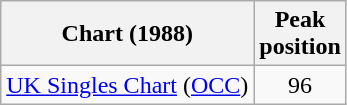<table class="wikitable">
<tr>
<th align="left">Chart (1988)</th>
<th align="center">Peak<br>position</th>
</tr>
<tr>
<td><a href='#'>UK Singles Chart</a> (<a href='#'>OCC</a>)</td>
<td align="center">96</td>
</tr>
</table>
